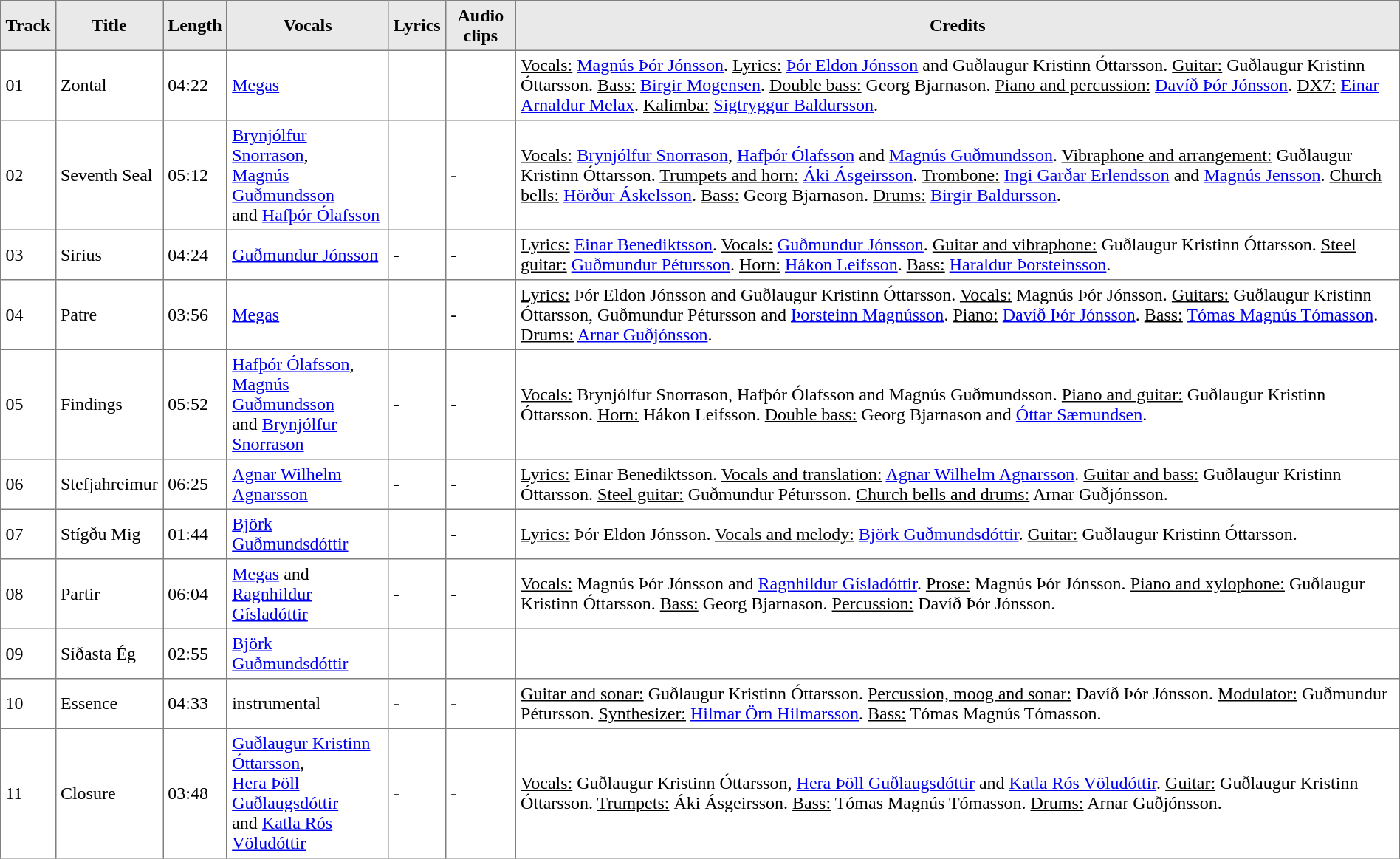<table class="toccolours" border="1" cellpadding="4" style="border-collapse:collapse">
<tr style="background-color:#e9e9e9" |>
<th>Track</th>
<th>Title</th>
<th>Length</th>
<th>Vocals</th>
<th>Lyrics</th>
<th>Audio clips</th>
<th>Credits</th>
</tr>
<tr>
<td>01</td>
<td>Zontal</td>
<td>04:22</td>
<td><a href='#'>Megas</a></td>
<td></td>
<td></td>
<td><u>Vocals:</u> <a href='#'>Magnús Þór Jónsson</a>. <u>Lyrics:</u> <a href='#'>Þór Eldon Jónsson</a> and Guðlaugur Kristinn Óttarsson. <u>Guitar:</u> Guðlaugur Kristinn Óttarsson. <u>Bass:</u> <a href='#'>Birgir Mogensen</a>. <u>Double bass:</u> Georg Bjarnason. <u>Piano and percussion:</u> <a href='#'>Davíð Þór Jónsson</a>. <u>DX7:</u> <a href='#'>Einar Arnaldur Melax</a>. <u>Kalimba:</u> <a href='#'>Sigtryggur Baldursson</a>.</td>
</tr>
<tr>
<td>02</td>
<td>Seventh Seal</td>
<td>05:12</td>
<td><a href='#'>Brynjólfur Snorrason</a>,<br><a href='#'>Magnús Guðmundsson</a><br>and <a href='#'>Hafþór Ólafsson</a></td>
<td></td>
<td>-</td>
<td><u>Vocals:</u> <a href='#'>Brynjólfur Snorrason</a>, <a href='#'>Hafþór Ólafsson</a> and <a href='#'>Magnús Guðmundsson</a>. <u>Vibraphone and arrangement:</u> Guðlaugur Kristinn Óttarsson. <u>Trumpets and horn:</u> <a href='#'>Áki Ásgeirsson</a>. <u>Trombone:</u> <a href='#'>Ingi Garðar Erlendsson</a> and <a href='#'>Magnús Jensson</a>. <u>Church bells:</u> <a href='#'>Hörður Áskelsson</a>. <u>Bass:</u> Georg Bjarnason. <u>Drums:</u> <a href='#'>Birgir Baldursson</a>.</td>
</tr>
<tr>
<td>03</td>
<td>Sirius</td>
<td>04:24</td>
<td><a href='#'>Guðmundur Jónsson</a></td>
<td>-</td>
<td>-</td>
<td><u>Lyrics:</u> <a href='#'>Einar Benediktsson</a>. <u>Vocals:</u> <a href='#'>Guðmundur Jónsson</a>. <u>Guitar and vibraphone:</u> Guðlaugur Kristinn Óttarsson. <u>Steel guitar:</u> <a href='#'>Guðmundur Pétursson</a>. <u>Horn:</u> <a href='#'>Hákon Leifsson</a>. <u>Bass:</u> <a href='#'>Haraldur Þorsteinsson</a>.</td>
</tr>
<tr>
<td>04</td>
<td>Patre</td>
<td>03:56</td>
<td><a href='#'>Megas</a></td>
<td></td>
<td>-</td>
<td><u>Lyrics:</u> Þór Eldon Jónsson and Guðlaugur Kristinn Óttarsson. <u>Vocals:</u> Magnús Þór Jónsson. <u>Guitars:</u> Guðlaugur Kristinn Óttarsson, Guðmundur Pétursson and <a href='#'>Þorsteinn Magnússon</a>. <u>Piano:</u> <a href='#'>Davíð Þór Jónsson</a>. <u>Bass:</u> <a href='#'>Tómas Magnús Tómasson</a>. <u>Drums:</u> <a href='#'>Arnar Guðjónsson</a>.</td>
</tr>
<tr>
<td>05</td>
<td>Findings</td>
<td>05:52</td>
<td><a href='#'>Hafþór Ólafsson</a>,<br><a href='#'>Magnús Guðmundsson</a><br>and <a href='#'>Brynjólfur Snorrason</a></td>
<td>-</td>
<td>-</td>
<td><u>Vocals:</u> Brynjólfur Snorrason, Hafþór Ólafsson and Magnús Guðmundsson. <u>Piano and guitar:</u> Guðlaugur Kristinn Óttarsson. <u>Horn:</u> Hákon Leifsson. <u>Double bass:</u> Georg Bjarnason and <a href='#'>Óttar Sæmundsen</a>.</td>
</tr>
<tr>
<td>06</td>
<td>Stefjahreimur</td>
<td>06:25</td>
<td><a href='#'>Agnar Wilhelm Agnarsson</a></td>
<td>-</td>
<td>-</td>
<td><u>Lyrics:</u> Einar Benediktsson. <u>Vocals and translation:</u> <a href='#'>Agnar Wilhelm Agnarsson</a>. <u>Guitar and bass:</u> Guðlaugur Kristinn Óttarsson. <u>Steel guitar:</u> Guðmundur Pétursson. <u>Church bells and drums:</u> Arnar Guðjónsson.</td>
</tr>
<tr>
<td>07</td>
<td>Stígðu Mig</td>
<td>01:44</td>
<td><a href='#'>Björk Guðmundsdóttir</a></td>
<td></td>
<td>-</td>
<td><u>Lyrics:</u> Þór Eldon Jónsson. <u>Vocals and melody:</u> <a href='#'>Björk Guðmundsdóttir</a>. <u>Guitar:</u> Guðlaugur Kristinn Óttarsson.</td>
</tr>
<tr>
<td>08</td>
<td>Partir</td>
<td>06:04</td>
<td><a href='#'>Megas</a> and<br><a href='#'>Ragnhildur Gísladóttir</a></td>
<td>-</td>
<td>-</td>
<td><u>Vocals:</u> Magnús Þór Jónsson and <a href='#'>Ragnhildur Gísladóttir</a>. <u>Prose:</u> Magnús Þór Jónsson. <u>Piano and xylophone:</u> Guðlaugur Kristinn Óttarsson. <u>Bass:</u> Georg Bjarnason. <u>Percussion:</u> Davíð Þór Jónsson.</td>
</tr>
<tr>
<td>09</td>
<td>Síðasta Ég</td>
<td>02:55</td>
<td><a href='#'>Björk Guðmundsdóttir</a></td>
<td></td>
<td></td>
</tr>
<tr>
<td>10</td>
<td>Essence</td>
<td>04:33</td>
<td>instrumental</td>
<td>-</td>
<td>-</td>
<td><u>Guitar and sonar:</u> Guðlaugur Kristinn Óttarsson. <u>Percussion, moog and sonar:</u> Davíð Þór Jónsson. <u>Modulator:</u> Guðmundur Pétursson. <u>Synthesizer:</u> <a href='#'>Hilmar Örn Hilmarsson</a>. <u>Bass:</u> Tómas Magnús Tómasson.</td>
</tr>
<tr>
<td>11</td>
<td>Closure</td>
<td>03:48</td>
<td><a href='#'>Guðlaugur Kristinn Óttarsson</a>,<br><a href='#'>Hera Þöll Guðlaugsdóttir</a><br>and <a href='#'>Katla Rós Völudóttir</a></td>
<td>-</td>
<td>-</td>
<td><u>Vocals:</u> Guðlaugur Kristinn Óttarsson, <a href='#'>Hera Þöll Guðlaugsdóttir</a> and <a href='#'>Katla Rós Völudóttir</a>. <u>Guitar:</u> Guðlaugur Kristinn Óttarsson. <u>Trumpets:</u> Áki Ásgeirsson. <u>Bass:</u> Tómas Magnús Tómasson. <u>Drums:</u> Arnar Guðjónsson.</td>
</tr>
</table>
